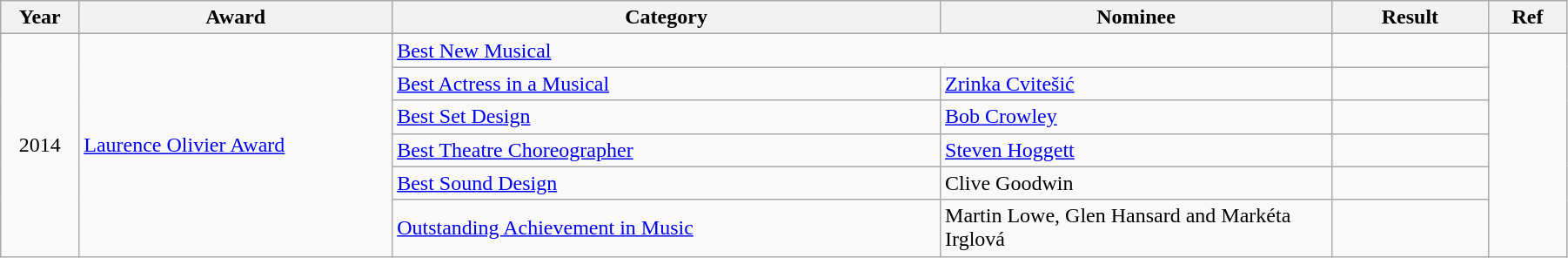<table class="wikitable" style="width:95%;">
<tr>
<th style="width:5%;">Year</th>
<th style="width:20%;">Award</th>
<th style="width:35%;">Category</th>
<th style="width:25%;">Nominee</th>
<th style="width:10%;">Result</th>
<th style="width:5%;">Ref</th>
</tr>
<tr>
<td rowspan="6" style="text-align:center;">2014</td>
<td rowspan="6"><a href='#'>Laurence Olivier Award</a></td>
<td colspan="2"><a href='#'>Best New Musical</a></td>
<td></td>
<td rowspan="6" style="text-align:center;"></td>
</tr>
<tr>
<td><a href='#'>Best Actress in a Musical</a></td>
<td><a href='#'>Zrinka Cvitešić</a></td>
<td></td>
</tr>
<tr>
<td><a href='#'>Best Set Design</a></td>
<td><a href='#'>Bob Crowley</a></td>
<td></td>
</tr>
<tr>
<td><a href='#'>Best Theatre Choreographer</a></td>
<td><a href='#'>Steven Hoggett</a></td>
<td></td>
</tr>
<tr>
<td><a href='#'>Best Sound Design</a></td>
<td>Clive Goodwin</td>
<td></td>
</tr>
<tr>
<td><a href='#'>Outstanding Achievement in Music</a></td>
<td>Martin Lowe, Glen Hansard and Markéta Irglová</td>
<td></td>
</tr>
</table>
